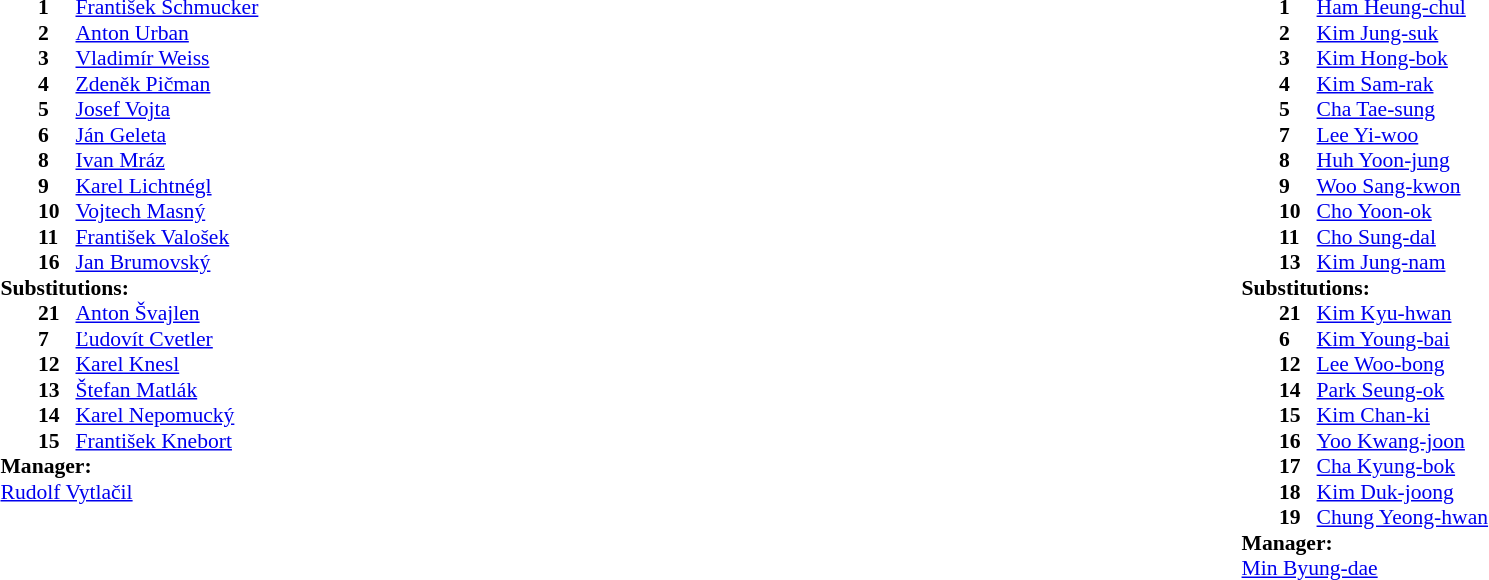<table width="100%">
<tr>
<td valign="top" width="40%"><br><table style="font-size:90%" cellspacing="0" cellpadding="0">
<tr>
<th width=25></th>
<th width=25></th>
</tr>
<tr>
<td></td>
<td><strong>1</strong></td>
<td><a href='#'>František Schmucker</a></td>
</tr>
<tr>
<td></td>
<td><strong>2</strong></td>
<td><a href='#'>Anton Urban</a></td>
</tr>
<tr>
<td></td>
<td><strong>3</strong></td>
<td><a href='#'>Vladimír Weiss</a></td>
</tr>
<tr>
<td></td>
<td><strong>4</strong></td>
<td><a href='#'>Zdeněk Pičman</a></td>
</tr>
<tr>
<td></td>
<td><strong>5</strong></td>
<td><a href='#'>Josef Vojta</a></td>
</tr>
<tr>
<td></td>
<td><strong>6</strong></td>
<td><a href='#'>Ján Geleta</a></td>
</tr>
<tr>
<td></td>
<td><strong>8</strong></td>
<td><a href='#'>Ivan Mráz</a></td>
</tr>
<tr>
<td></td>
<td><strong>9</strong></td>
<td><a href='#'>Karel Lichtnégl</a></td>
</tr>
<tr>
<td></td>
<td><strong>10</strong></td>
<td><a href='#'>Vojtech Masný</a></td>
</tr>
<tr>
<td></td>
<td><strong>11</strong></td>
<td><a href='#'>František Valošek</a></td>
</tr>
<tr>
<td></td>
<td><strong>16</strong></td>
<td><a href='#'>Jan Brumovský</a></td>
</tr>
<tr>
<td colspan=3><strong>Substitutions:</strong></td>
</tr>
<tr>
<td></td>
<td><strong>21</strong></td>
<td><a href='#'>Anton Švajlen</a></td>
</tr>
<tr>
<td></td>
<td><strong>7</strong></td>
<td><a href='#'>Ľudovít Cvetler</a></td>
</tr>
<tr>
<td></td>
<td><strong>12</strong></td>
<td><a href='#'>Karel Knesl</a></td>
</tr>
<tr>
<td></td>
<td><strong>13</strong></td>
<td><a href='#'>Štefan Matlák</a></td>
</tr>
<tr>
<td></td>
<td><strong>14</strong></td>
<td><a href='#'>Karel Nepomucký</a></td>
</tr>
<tr>
<td></td>
<td><strong>15</strong></td>
<td><a href='#'>František Knebort</a></td>
</tr>
<tr>
<td colspan=3><strong>Manager:</strong></td>
</tr>
<tr>
<td colspan=3> <a href='#'>Rudolf Vytlačil</a></td>
</tr>
</table>
</td>
<td valign="top" width="50%"><br><table style="font-size:90%; margin:auto" cellspacing="0" cellpadding="0">
<tr>
<th width=25></th>
<th width=25></th>
</tr>
<tr>
<td></td>
<td><strong>1</strong></td>
<td><a href='#'>Ham Heung-chul</a></td>
</tr>
<tr>
<td></td>
<td><strong>2</strong></td>
<td><a href='#'>Kim Jung-suk</a></td>
</tr>
<tr>
<td></td>
<td><strong>3</strong></td>
<td><a href='#'>Kim Hong-bok</a></td>
</tr>
<tr>
<td></td>
<td><strong>4</strong></td>
<td><a href='#'>Kim Sam-rak</a></td>
</tr>
<tr>
<td></td>
<td><strong>5</strong></td>
<td><a href='#'>Cha Tae-sung</a></td>
</tr>
<tr>
<td></td>
<td><strong>7</strong></td>
<td><a href='#'>Lee Yi-woo</a></td>
</tr>
<tr>
<td></td>
<td><strong>8</strong></td>
<td><a href='#'>Huh Yoon-jung</a></td>
</tr>
<tr>
<td></td>
<td><strong>9</strong></td>
<td><a href='#'>Woo Sang-kwon</a></td>
</tr>
<tr>
<td></td>
<td><strong>10</strong></td>
<td><a href='#'>Cho Yoon-ok</a></td>
</tr>
<tr>
<td></td>
<td><strong>11</strong></td>
<td><a href='#'>Cho Sung-dal</a></td>
</tr>
<tr>
<td></td>
<td><strong>13</strong></td>
<td><a href='#'>Kim Jung-nam</a></td>
</tr>
<tr>
<td colspan=3><strong>Substitutions:</strong></td>
</tr>
<tr>
<td></td>
<td><strong>21</strong></td>
<td><a href='#'>Kim Kyu-hwan</a></td>
</tr>
<tr>
<td></td>
<td><strong>6</strong></td>
<td><a href='#'>Kim Young-bai</a></td>
</tr>
<tr>
<td></td>
<td><strong>12</strong></td>
<td><a href='#'>Lee Woo-bong</a></td>
</tr>
<tr>
<td></td>
<td><strong>14</strong></td>
<td><a href='#'>Park Seung-ok</a></td>
</tr>
<tr>
<td></td>
<td><strong>15</strong></td>
<td><a href='#'>Kim Chan-ki</a></td>
</tr>
<tr>
<td></td>
<td><strong>16</strong></td>
<td><a href='#'>Yoo Kwang-joon</a></td>
</tr>
<tr>
<td></td>
<td><strong>17</strong></td>
<td><a href='#'>Cha Kyung-bok</a></td>
</tr>
<tr>
<td></td>
<td><strong>18</strong></td>
<td><a href='#'>Kim Duk-joong</a></td>
</tr>
<tr>
<td></td>
<td><strong>19</strong></td>
<td><a href='#'>Chung Yeong-hwan</a></td>
</tr>
<tr>
<td colspan=3><strong>Manager:</strong></td>
</tr>
<tr>
<td colspan=3> <a href='#'>Min Byung-dae</a></td>
</tr>
</table>
</td>
</tr>
</table>
